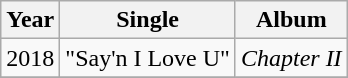<table class="wikitable">
<tr>
<th>Year</th>
<th>Single</th>
<th>Album</th>
</tr>
<tr>
<td>2018</td>
<td>"Say'n I Love U"</td>
<td><em>Chapter II</em></td>
</tr>
<tr>
</tr>
</table>
